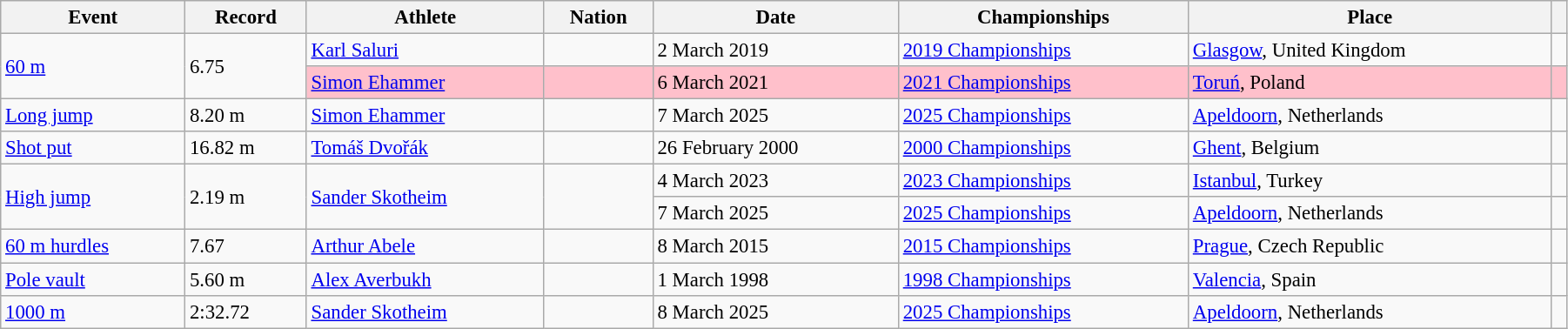<table class="wikitable" style="font-size:95%; width: 95%;">
<tr>
<th>Event</th>
<th>Record</th>
<th>Athlete</th>
<th>Nation</th>
<th>Date</th>
<th>Championships</th>
<th>Place</th>
<th></th>
</tr>
<tr>
<td rowspan=2><a href='#'>60 m</a></td>
<td rowspan=2>6.75</td>
<td><a href='#'>Karl Saluri</a></td>
<td></td>
<td>2 March 2019</td>
<td><a href='#'>2019 Championships</a></td>
<td><a href='#'>Glasgow</a>, United Kingdom</td>
<td></td>
</tr>
<tr style="background:pink">
<td><a href='#'>Simon Ehammer</a></td>
<td></td>
<td>6 March 2021</td>
<td><a href='#'>2021 Championships</a></td>
<td><a href='#'>Toruń</a>, Poland</td>
<td></td>
</tr>
<tr>
<td><a href='#'>Long jump</a></td>
<td>8.20 m</td>
<td><a href='#'>Simon Ehammer</a></td>
<td></td>
<td>7 March 2025</td>
<td><a href='#'>2025 Championships</a></td>
<td><a href='#'>Apeldoorn</a>, Netherlands</td>
<td></td>
</tr>
<tr>
<td><a href='#'>Shot put</a></td>
<td>16.82 m</td>
<td><a href='#'>Tomáš Dvořák</a></td>
<td></td>
<td>26 February 2000</td>
<td><a href='#'>2000 Championships</a></td>
<td><a href='#'>Ghent</a>, Belgium</td>
<td></td>
</tr>
<tr>
<td rowspan="2"><a href='#'>High jump</a></td>
<td rowspan="2">2.19 m</td>
<td rowspan="2"><a href='#'>Sander Skotheim</a></td>
<td rowspan="2"></td>
<td>4 March 2023</td>
<td><a href='#'>2023 Championships</a></td>
<td><a href='#'>Istanbul</a>, Turkey</td>
<td></td>
</tr>
<tr>
<td>7 March 2025</td>
<td><a href='#'>2025 Championships</a></td>
<td><a href='#'>Apeldoorn</a>, Netherlands</td>
<td></td>
</tr>
<tr>
<td><a href='#'>60 m hurdles</a></td>
<td>7.67</td>
<td><a href='#'>Arthur Abele</a></td>
<td></td>
<td>8 March 2015</td>
<td><a href='#'>2015 Championships</a></td>
<td><a href='#'>Prague</a>, Czech Republic</td>
<td></td>
</tr>
<tr>
<td><a href='#'>Pole vault</a></td>
<td>5.60 m</td>
<td><a href='#'>Alex Averbukh</a></td>
<td></td>
<td>1 March 1998</td>
<td><a href='#'>1998 Championships</a></td>
<td><a href='#'>Valencia</a>, Spain</td>
<td></td>
</tr>
<tr>
<td><a href='#'>1000 m</a></td>
<td>2:32.72</td>
<td><a href='#'>Sander Skotheim</a></td>
<td></td>
<td>8 March 2025</td>
<td><a href='#'>2025 Championships</a></td>
<td><a href='#'>Apeldoorn</a>, Netherlands</td>
<td></td>
</tr>
</table>
